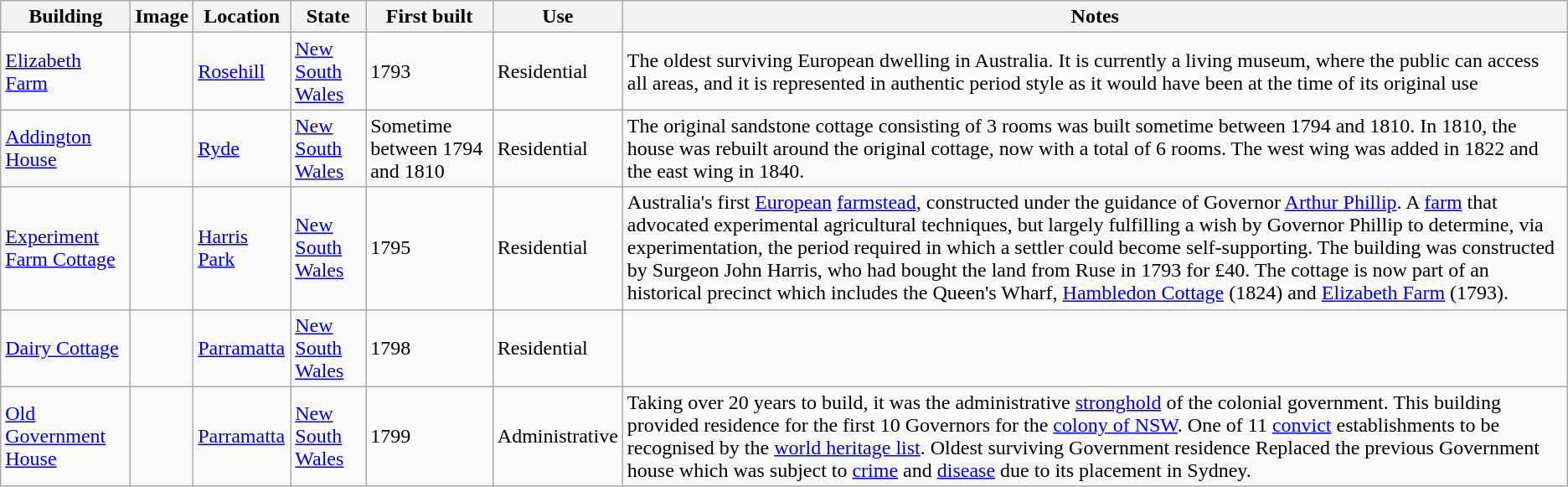<table class="wikitable sortable">
<tr>
<th>Building</th>
<th class="unsortable" scope="col">Image</th>
<th>Location</th>
<th>State</th>
<th>First built</th>
<th>Use</th>
<th class="unsortable" scope="col">Notes</th>
</tr>
<tr>
<td><a href='#'>Elizabeth Farm</a></td>
<td></td>
<td><a href='#'>Rosehill</a></td>
<td><a href='#'>New South Wales</a></td>
<td>1793 </td>
<td>Residential</td>
<td>The oldest surviving European dwelling in Australia. It is currently a living museum, where the public can access all areas, and it is represented in authentic period style as it would have been at the time of its original use </td>
</tr>
<tr>
<td><a href='#'>Addington House</a></td>
<td></td>
<td><a href='#'>Ryde</a></td>
<td><a href='#'>New South Wales</a></td>
<td>Sometime between 1794 and 1810 </td>
<td>Residential</td>
<td>The original sandstone cottage consisting of 3 rooms was built sometime between 1794 and 1810. In 1810, the house was rebuilt around the original cottage, now with a total of 6 rooms. The west wing was added in 1822 and the east wing in 1840.</td>
</tr>
<tr>
<td><a href='#'>Experiment Farm Cottage</a></td>
<td></td>
<td><a href='#'>Harris Park</a></td>
<td><a href='#'>New South Wales</a></td>
<td>1795 </td>
<td>Residential</td>
<td>Australia's first <a href='#'>European</a> <a href='#'>farmstead</a>, constructed under the guidance of Governor <a href='#'>Arthur Phillip</a>. A <a href='#'>farm</a> that advocated experimental agricultural techniques, but largely fulfilling a wish by Governor Phillip to determine, via experimentation, the period required in which a settler could become self-supporting. The building was constructed by Surgeon John Harris, who had bought the land from Ruse in 1793  for £40. The cottage is now part of an historical precinct which includes the Queen's Wharf, <a href='#'>Hambledon Cottage</a> (1824) and <a href='#'>Elizabeth Farm</a> (1793).</td>
</tr>
<tr>
<td><a href='#'>Dairy Cottage</a></td>
<td></td>
<td><a href='#'>Parramatta</a></td>
<td><a href='#'>New South Wales</a></td>
<td>1798 </td>
<td>Residential</td>
<td></td>
</tr>
<tr>
<td><a href='#'>Old Government House</a></td>
<td></td>
<td><a href='#'>Parramatta</a></td>
<td><a href='#'>New South Wales</a></td>
<td>1799 </td>
<td>Administrative</td>
<td>Taking over 20 years to build, it was the administrative <a href='#'>stronghold</a> of the colonial government. This building provided residence for the first 10 Governors for the <a href='#'>colony of NSW</a>. One of 11 <a href='#'>convict</a> establishments to be recognised by the <a href='#'>world heritage list</a>. Oldest surviving Government residence  Replaced the previous Government house which was subject to <a href='#'>crime</a> and <a href='#'>disease</a> due to its placement in Sydney.</td>
</tr>
</table>
